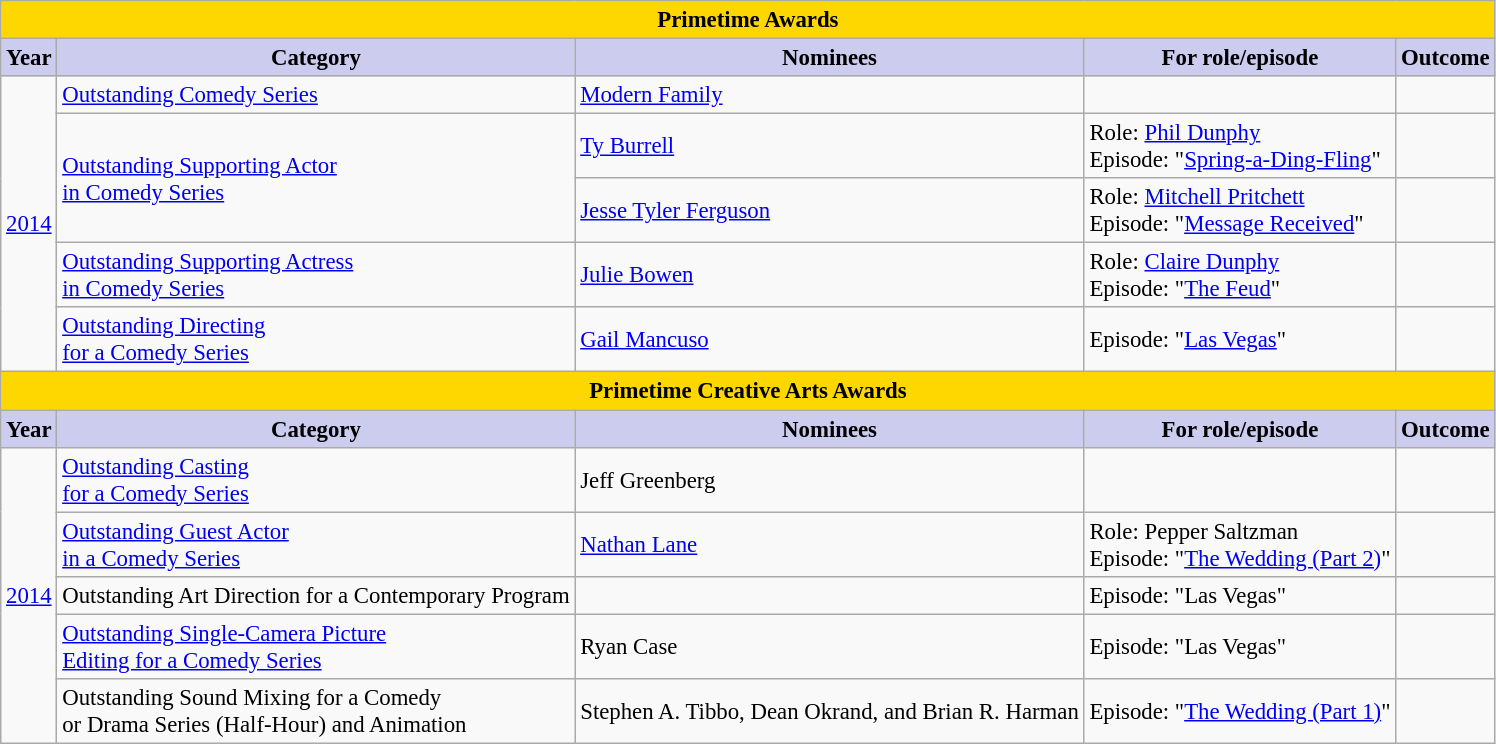<table class="wikitable" style="font-size: 95%;">
<tr>
<th colspan="5" style="background: Gold;">Primetime Awards</th>
</tr>
<tr style="text-align:center;">
<th style="background:#cce;">Year</th>
<th style="background:#cce;">Category</th>
<th style="background:#cce;">Nominees</th>
<th style="background:#cce;">For role/episode</th>
<th style="background:#cce;">Outcome</th>
</tr>
<tr>
<td rowspan="5"><a href='#'>2014</a></td>
<td><a href='#'>Outstanding Comedy Series</a></td>
<td><a href='#'>Modern Family</a></td>
<td></td>
<td></td>
</tr>
<tr>
<td rowspan="2"><a href='#'>Outstanding Supporting Actor<br>in Comedy Series</a></td>
<td><a href='#'>Ty Burrell</a></td>
<td>Role: <a href='#'>Phil Dunphy</a><br>Episode: "<a href='#'>Spring-a-Ding-Fling</a>"</td>
<td></td>
</tr>
<tr>
<td><a href='#'>Jesse Tyler Ferguson</a></td>
<td>Role: <a href='#'>Mitchell Pritchett</a><br>Episode: "<a href='#'>Message Received</a>"</td>
<td></td>
</tr>
<tr>
<td><a href='#'>Outstanding Supporting Actress<br>in Comedy Series</a></td>
<td><a href='#'>Julie Bowen</a></td>
<td>Role: <a href='#'>Claire Dunphy</a><br>Episode: "<a href='#'>The Feud</a>"</td>
<td></td>
</tr>
<tr>
<td><a href='#'>Outstanding Directing<br>for a Comedy Series</a></td>
<td><a href='#'>Gail Mancuso</a></td>
<td>Episode: "<a href='#'>Las Vegas</a>"</td>
<td></td>
</tr>
<tr>
<th colspan="5" style="background: Gold;">Primetime Creative Arts Awards</th>
</tr>
<tr style="text-align:center;">
<th style="background:#cce;">Year</th>
<th style="background:#cce;">Category</th>
<th style="background:#cce;">Nominees</th>
<th style="background:#cce;">For role/episode</th>
<th style="background:#cce;">Outcome</th>
</tr>
<tr>
<td rowspan="5"><a href='#'>2014</a></td>
<td><a href='#'>Outstanding Casting<br>for a Comedy Series</a></td>
<td>Jeff Greenberg</td>
<td></td>
<td></td>
</tr>
<tr>
<td><a href='#'>Outstanding Guest Actor<br>in a Comedy Series</a></td>
<td><a href='#'>Nathan Lane</a></td>
<td>Role: Pepper Saltzman<br>Episode: "<a href='#'>The Wedding (Part 2)</a>"</td>
<td></td>
</tr>
<tr>
<td>Outstanding Art Direction for a Contemporary Program</td>
<td></td>
<td>Episode: "Las Vegas"</td>
<td></td>
</tr>
<tr>
<td><a href='#'>Outstanding Single-Camera Picture<br>Editing for a Comedy Series</a></td>
<td>Ryan Case</td>
<td>Episode: "Las Vegas"</td>
<td></td>
</tr>
<tr>
<td>Outstanding Sound Mixing for a Comedy<br>or Drama Series (Half-Hour) and Animation</td>
<td>Stephen A. Tibbo, Dean Okrand, and Brian R. Harman</td>
<td>Episode: "<a href='#'>The Wedding (Part 1)</a>"</td>
<td></td>
</tr>
</table>
